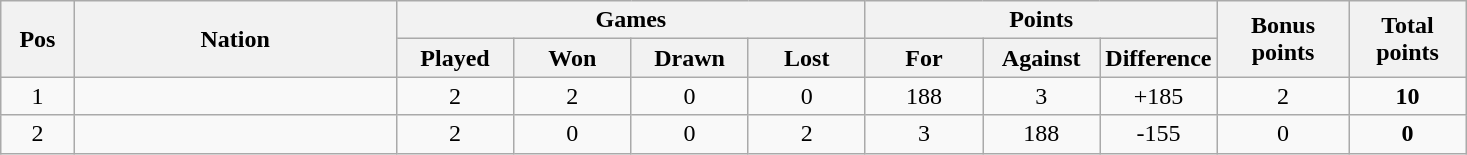<table class="wikitable" style="text-align:center">
<tr>
<th rowspan="2" style="width:5%;">Pos</th>
<th rowspan="2" style="width:22%;">Nation</th>
<th colspan="4" style="width:32%;">Games</th>
<th colspan="3" style="width:32%;">Points</th>
<th rowspan="2" style="width:9%;">Bonus<br>points</th>
<th rowspan="2" style="width:9%;">Total<br>points</th>
</tr>
<tr>
<th style="width:8%;">Played</th>
<th style="width:8%;">Won</th>
<th style="width:8%;">Drawn</th>
<th style="width:8%;">Lost</th>
<th style="width:8%;">For</th>
<th style="width:8%;">Against</th>
<th style="width:8%;">Difference</th>
</tr>
<tr>
<td>1</td>
<td align="left"></td>
<td>2</td>
<td>2</td>
<td>0</td>
<td>0</td>
<td>188</td>
<td>3</td>
<td>+185</td>
<td>2</td>
<td><strong>10</strong></td>
</tr>
<tr>
<td>2</td>
<td align="left"></td>
<td>2</td>
<td>0</td>
<td>0</td>
<td>2</td>
<td>3</td>
<td>188</td>
<td>-155</td>
<td>0</td>
<td><strong>0</strong></td>
</tr>
</table>
